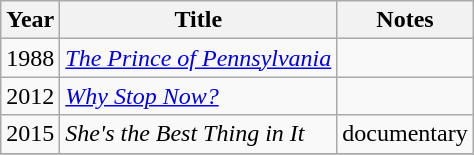<table class="wikitable">
<tr>
<th>Year</th>
<th>Title</th>
<th>Notes</th>
</tr>
<tr>
<td>1988</td>
<td><em><a href='#'>The Prince of Pennsylvania</a></em></td>
<td></td>
</tr>
<tr>
<td>2012</td>
<td><em><a href='#'>Why Stop Now?</a></em></td>
<td></td>
</tr>
<tr>
<td>2015</td>
<td><em>She's the Best Thing in It</em></td>
<td>documentary</td>
</tr>
<tr>
</tr>
</table>
